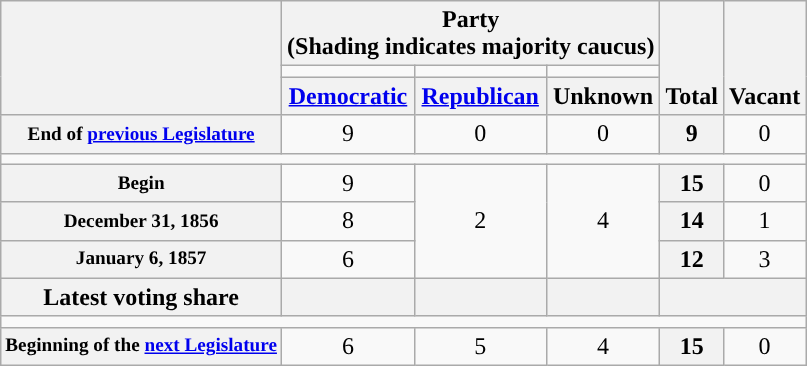<table class=wikitable style="text-align:center">
<tr style="vertical-align:bottom;">
<th rowspan=3></th>
<th colspan=3>Party <div>(Shading indicates majority caucus)</div></th>
<th rowspan=3>Total</th>
<th rowspan=3>Vacant</th>
</tr>
<tr style="height:5px">
<td style="background-color:"></td>
<td style="background-color:"></td>
<td style="background-color:"></td>
</tr>
<tr>
<th><a href='#'>Democratic</a></th>
<th><a href='#'>Republican</a></th>
<th>Unknown</th>
</tr>
<tr>
<th style="white-space:nowrap; font-size:80%;">End of <a href='#'>previous Legislature</a></th>
<td>9</td>
<td>0</td>
<td>0</td>
<th>9</th>
<td>0</td>
</tr>
<tr>
<td colspan=6></td>
</tr>
<tr>
<th style="font-size:80%">Begin</th>
<td>9</td>
<td rowspan="3">2</td>
<td rowspan="3">4</td>
<th>15</th>
<td>0</td>
</tr>
<tr>
<th style="font-size:80%">December 31, 1856</th>
<td>8</td>
<th>14</th>
<td>1</td>
</tr>
<tr>
<th style="font-size:80%">January 6, 1857</th>
<td>6</td>
<th>12</th>
<td>3</td>
</tr>
<tr>
<th>Latest voting share</th>
<th></th>
<th></th>
<th></th>
<th colspan=2></th>
</tr>
<tr>
<td colspan=6></td>
</tr>
<tr>
<th style="white-space:nowrap; font-size:80%;">Beginning of the <a href='#'>next Legislature</a></th>
<td>6</td>
<td>5</td>
<td>4</td>
<th>15</th>
<td>0</td>
</tr>
</table>
